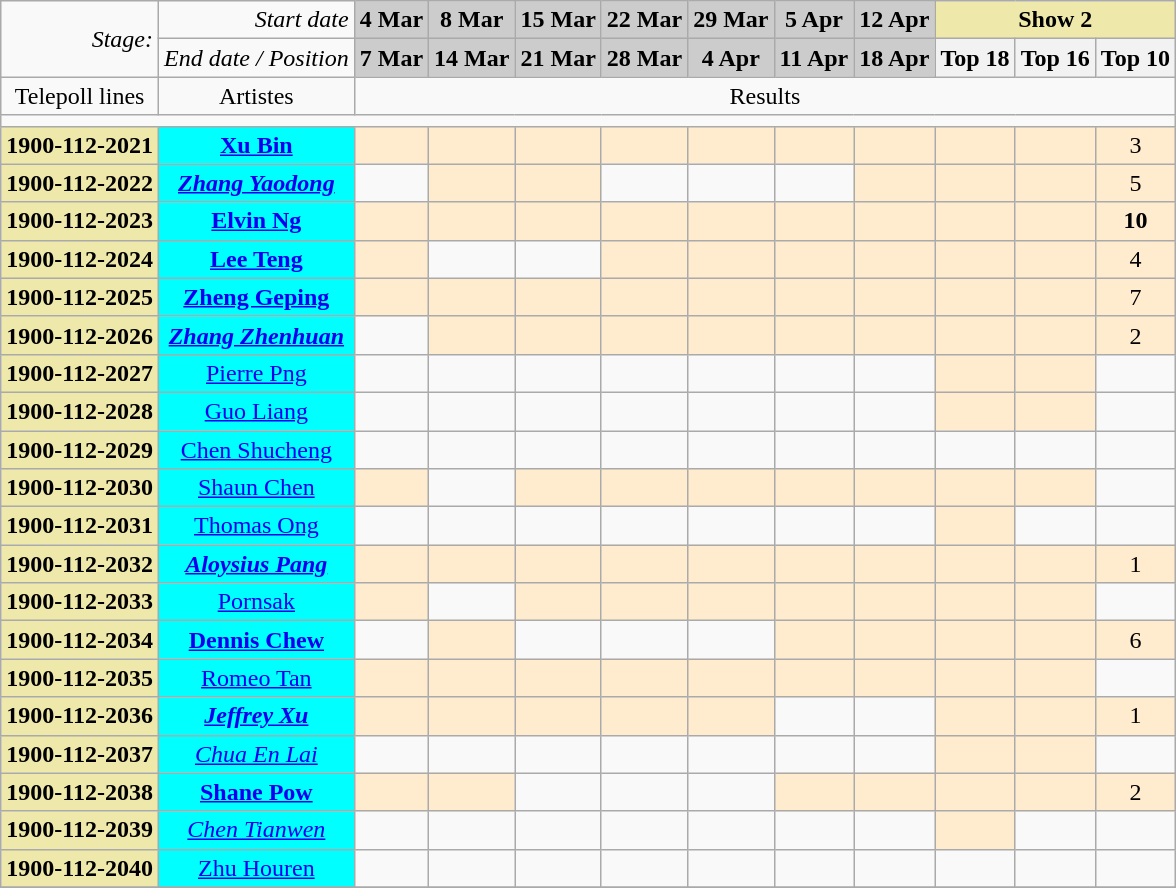<table class="wikitable">
<tr>
<td colspan=1 align="right" rowspan=2><em>Stage:</em></td>
<td colspan=1 align="right"><em>Start date</em></td>
<td colspan=1 bgcolor="#CCCCCC" align="center"><strong>4 Mar</strong></td>
<td colspan=1 bgcolor="#CCCCCC" align="center"><strong>8 Mar</strong></td>
<td colspan=1 bgcolor="#CCCCCC" align="center"><strong>15 Mar</strong></td>
<td colspan=1 bgcolor="#CCCCCC" align="center"><strong>22 Mar</strong></td>
<td colspan=1 bgcolor="#CCCCCC" align="center"><strong>29 Mar</strong></td>
<td colspan=1 bgcolor="#CCCCCC" align="center"><strong>5 Apr</strong></td>
<td colspan=1 bgcolor="#CCCCCC" align="center"><strong>12 Apr</strong></td>
<td colspan=3 bgcolor="palegoldenrod" align="center"><strong>Show 2</strong></td>
</tr>
<tr>
<td colspan=1 align="right"><em>End date / Position</em></td>
<td colspan=1 bgcolor="#CCCCCC" align="center"><strong>7 Mar</strong></td>
<td colspan=1 bgcolor="#CCCCCC" align="center"><strong>14 Mar</strong></td>
<td colspan=1 bgcolor="#CCCCCC" align="center"><strong>21 Mar</strong></td>
<td colspan=1 bgcolor="#CCCCCC" align="center"><strong>28 Mar</strong></td>
<td colspan=1 bgcolor="#CCCCCC" align="center"><strong>4 Apr</strong></td>
<td colspan=1 bgcolor="#CCCCCC" align="center"><strong>11 Apr</strong></td>
<td colspan=1 bgcolor="#CCCCCC" align="center"><strong>18 Apr</strong></td>
<th align="center">Top 18</th>
<th align="center">Top 16</th>
<th align="center">Top 10</th>
</tr>
<tr>
<td colspan=1 align="center">Telepoll lines</td>
<td colspan=1 align="center">Artistes</td>
<td colspan=10 align="center">Results</td>
</tr>
<tr>
<td colspan=12><div></div></td>
</tr>
<tr>
<td bgcolor="palegoldenrod" align="center"><strong>1900-112-2021</strong></td>
<td bgcolor="cyan" align="center"><strong><a href='#'>Xu Bin</a></strong></td>
<td bgcolor="#FFEBCD"></td>
<td bgcolor="#FFEBCD"></td>
<td bgcolor="#FFEBCD"></td>
<td bgcolor="#FFEBCD"></td>
<td bgcolor="#FFEBCD"></td>
<td bgcolor="#FFEBCD"></td>
<td bgcolor="#FFEBCD"></td>
<td bgcolor="#FFEBCD"></td>
<td bgcolor="#FFEBCD"></td>
<td bgcolor="#FFEBCD" align="center">3</td>
</tr>
<tr>
<td bgcolor="palegoldenrod" align="center"><strong>1900-112-2022</strong></td>
<td bgcolor="cyan" align="center"><strong><em><a href='#'>Zhang Yaodong</a></em></strong></td>
<td></td>
<td bgcolor="#FFEBCD"></td>
<td bgcolor="#FFEBCD"></td>
<td></td>
<td></td>
<td></td>
<td bgcolor="#FFEBCD"></td>
<td bgcolor="#FFEBCD"></td>
<td bgcolor="#FFEBCD"></td>
<td bgcolor="#FFEBCD" align="center">5</td>
</tr>
<tr>
<td bgcolor="palegoldenrod" align="center"><strong>1900-112-2023</strong></td>
<td bgcolor="cyan" align="center"><strong><a href='#'>Elvin Ng</a></strong></td>
<td bgcolor="#FFEBCD"></td>
<td bgcolor="#FFEBCD"></td>
<td bgcolor="#FFEBCD"></td>
<td bgcolor="#FFEBCD"></td>
<td bgcolor="#FFEBCD"></td>
<td bgcolor="#FFEBCD"></td>
<td bgcolor="#FFEBCD"></td>
<td bgcolor="#FFEBCD"></td>
<td bgcolor="#FFEBCD"></td>
<td bgcolor="#FFEBCD" align="center"><strong>10</strong></td>
</tr>
<tr>
<td bgcolor="palegoldenrod" align="center"><strong>1900-112-2024</strong></td>
<td bgcolor="cyan" align="center"><strong><a href='#'>Lee Teng</a></strong></td>
<td bgcolor="#FFEBCD"></td>
<td></td>
<td></td>
<td bgcolor="#FFEBCD"></td>
<td bgcolor="#FFEBCD"></td>
<td bgcolor="#FFEBCD"></td>
<td bgcolor="#FFEBCD"></td>
<td bgcolor="#FFEBCD"></td>
<td bgcolor="#FFEBCD"></td>
<td bgcolor="#FFEBCD" align="center">4</td>
</tr>
<tr>
<td bgcolor="palegoldenrod" align="center"><strong>1900-112-2025</strong></td>
<td bgcolor="cyan" align="center"><strong><a href='#'>Zheng Geping</a></strong></td>
<td bgcolor="#FFEBCD"></td>
<td bgcolor="#FFEBCD"></td>
<td bgcolor="#FFEBCD"></td>
<td bgcolor="#FFEBCD"></td>
<td bgcolor="#FFEBCD"></td>
<td bgcolor="#FFEBCD"></td>
<td bgcolor="#FFEBCD"></td>
<td bgcolor="#FFEBCD"></td>
<td bgcolor="#FFEBCD"></td>
<td bgcolor="#FFEBCD" align="center">7</td>
</tr>
<tr>
<td bgcolor="palegoldenrod" align="center"><strong>1900-112-2026</strong></td>
<td bgcolor="cyan" align="center"><strong><em><a href='#'>Zhang Zhenhuan</a></em></strong></td>
<td></td>
<td bgcolor="#FFEBCD"></td>
<td bgcolor="#FFEBCD"></td>
<td bgcolor="#FFEBCD"></td>
<td bgcolor="#FFEBCD"></td>
<td bgcolor="#FFEBCD"></td>
<td bgcolor="#FFEBCD"></td>
<td bgcolor="#FFEBCD"></td>
<td bgcolor="#FFEBCD"></td>
<td bgcolor="#FFEBCD" align="center">2</td>
</tr>
<tr>
<td bgcolor="palegoldenrod" align="center"><strong>1900-112-2027</strong></td>
<td bgcolor="cyan" align="center"><a href='#'>Pierre Png</a></td>
<td></td>
<td></td>
<td></td>
<td></td>
<td></td>
<td></td>
<td></td>
<td bgcolor="#FFEBCD"></td>
<td bgcolor="#FFEBCD"></td>
<td></td>
</tr>
<tr>
<td bgcolor="palegoldenrod" align="center"><strong>1900-112-2028</strong></td>
<td bgcolor="cyan" align="center"><a href='#'>Guo Liang</a></td>
<td></td>
<td></td>
<td></td>
<td></td>
<td></td>
<td></td>
<td></td>
<td bgcolor="#FFEBCD"></td>
<td bgcolor="#FFEBCD"></td>
<td></td>
</tr>
<tr>
<td bgcolor="palegoldenrod" align="center"><strong>1900-112-2029</strong></td>
<td bgcolor="cyan" align="center"><a href='#'>Chen Shucheng</a></td>
<td></td>
<td></td>
<td></td>
<td></td>
<td></td>
<td></td>
<td></td>
<td></td>
<td></td>
<td></td>
</tr>
<tr>
<td bgcolor="palegoldenrod" align="center"><strong>1900-112-2030</strong></td>
<td bgcolor="cyan" align="center"><a href='#'>Shaun Chen</a></td>
<td bgcolor="#FFEBCD"></td>
<td></td>
<td bgcolor="#FFEBCD"></td>
<td bgcolor="#FFEBCD"></td>
<td bgcolor="#FFEBCD"></td>
<td bgcolor="#FFEBCD"></td>
<td bgcolor="#FFEBCD"></td>
<td bgcolor="#FFEBCD"></td>
<td bgcolor="#FFEBCD"></td>
<td></td>
</tr>
<tr>
<td bgcolor="palegoldenrod" align="center"><strong>1900-112-2031</strong></td>
<td bgcolor="cyan" align="center"><a href='#'>Thomas Ong</a></td>
<td></td>
<td></td>
<td></td>
<td></td>
<td></td>
<td></td>
<td></td>
<td bgcolor="#FFEBCD"></td>
<td></td>
<td></td>
</tr>
<tr>
<td bgcolor="palegoldenrod" align="center"><strong>1900-112-2032</strong></td>
<td bgcolor="cyan" align="center"><strong><em><a href='#'>Aloysius Pang</a></em></strong></td>
<td bgcolor="#FFEBCD"></td>
<td bgcolor="#FFEBCD"></td>
<td bgcolor="#FFEBCD"></td>
<td bgcolor="#FFEBCD"></td>
<td bgcolor="#FFEBCD"></td>
<td bgcolor="#FFEBCD"></td>
<td bgcolor="#FFEBCD"></td>
<td bgcolor="#FFEBCD"></td>
<td bgcolor="#FFEBCD"></td>
<td bgcolor="#FFEBCD" align="center">1</td>
</tr>
<tr>
<td bgcolor="palegoldenrod" align="center"><strong>1900-112-2033</strong></td>
<td bgcolor="cyan" align="center"><a href='#'>Pornsak</a></td>
<td bgcolor="#FFEBCD"></td>
<td></td>
<td bgcolor="#FFEBCD"></td>
<td bgcolor="#FFEBCD"></td>
<td bgcolor="#FFEBCD"></td>
<td bgcolor="#FFEBCD"></td>
<td bgcolor="#FFEBCD"></td>
<td bgcolor="#FFEBCD"></td>
<td bgcolor="#FFEBCD"></td>
<td></td>
</tr>
<tr>
<td bgcolor="palegoldenrod" align="center"><strong>1900-112-2034</strong></td>
<td bgcolor="cyan" align="center"><strong><a href='#'>Dennis Chew</a></strong></td>
<td></td>
<td bgcolor="#FFEBCD"></td>
<td></td>
<td></td>
<td></td>
<td bgcolor="#FFEBCD"></td>
<td bgcolor="#FFEBCD"></td>
<td bgcolor="#FFEBCD"></td>
<td bgcolor="#FFEBCD"></td>
<td bgcolor="#FFEBCD" align="center">6</td>
</tr>
<tr>
<td bgcolor="palegoldenrod" align="center"><strong>1900-112-2035</strong></td>
<td bgcolor="cyan" align="center"><a href='#'>Romeo Tan</a></td>
<td bgcolor="#FFEBCD"></td>
<td bgcolor="#FFEBCD"></td>
<td bgcolor="#FFEBCD"></td>
<td bgcolor="#FFEBCD"></td>
<td bgcolor="#FFEBCD"></td>
<td bgcolor="#FFEBCD"></td>
<td bgcolor="#FFEBCD"></td>
<td bgcolor="#FFEBCD"></td>
<td bgcolor="#FFEBCD"></td>
<td></td>
</tr>
<tr>
<td bgcolor="palegoldenrod" align="center"><strong>1900-112-2036</strong></td>
<td bgcolor="cyan" align="center"><strong><em><a href='#'>Jeffrey Xu</a></em></strong></td>
<td bgcolor="#FFEBCD"></td>
<td bgcolor="#FFEBCD"></td>
<td bgcolor="#FFEBCD"></td>
<td bgcolor="#FFEBCD"></td>
<td bgcolor="#FFEBCD"></td>
<td></td>
<td></td>
<td bgcolor="#FFEBCD"></td>
<td bgcolor="#FFEBCD"></td>
<td bgcolor="#FFEBCD" align="center">1</td>
</tr>
<tr>
<td bgcolor="palegoldenrod" align="center"><strong>1900-112-2037</strong></td>
<td bgcolor="cyan" align="center"><em><a href='#'>Chua En Lai</a></em></td>
<td></td>
<td></td>
<td></td>
<td></td>
<td></td>
<td></td>
<td></td>
<td bgcolor="#FFEBCD"></td>
<td bgcolor="#FFEBCD"></td>
<td></td>
</tr>
<tr>
<td bgcolor="palegoldenrod" align="center"><strong>1900-112-2038</strong></td>
<td bgcolor="cyan" align="center"><strong><a href='#'>Shane Pow</a></strong></td>
<td bgcolor="#FFEBCD"></td>
<td bgcolor="#FFEBCD"></td>
<td></td>
<td></td>
<td></td>
<td bgcolor="#FFEBCD"></td>
<td bgcolor="#FFEBCD"></td>
<td bgcolor="#FFEBCD"></td>
<td bgcolor="#FFEBCD"></td>
<td bgcolor="#FFEBCD" align="center">2</td>
</tr>
<tr>
<td bgcolor="palegoldenrod" align="center"><strong>1900-112-2039</strong></td>
<td bgcolor="cyan" align="center"><em><a href='#'>Chen Tianwen</a> </em></td>
<td></td>
<td></td>
<td></td>
<td></td>
<td></td>
<td></td>
<td></td>
<td bgcolor="#FFEBCD"></td>
<td></td>
<td></td>
</tr>
<tr>
<td bgcolor="palegoldenrod" align="center"><strong>1900-112-2040</strong></td>
<td bgcolor="cyan" align="center"><a href='#'>Zhu Houren</a></td>
<td></td>
<td></td>
<td></td>
<td></td>
<td></td>
<td></td>
<td></td>
<td></td>
<td></td>
<td></td>
</tr>
<tr>
</tr>
</table>
